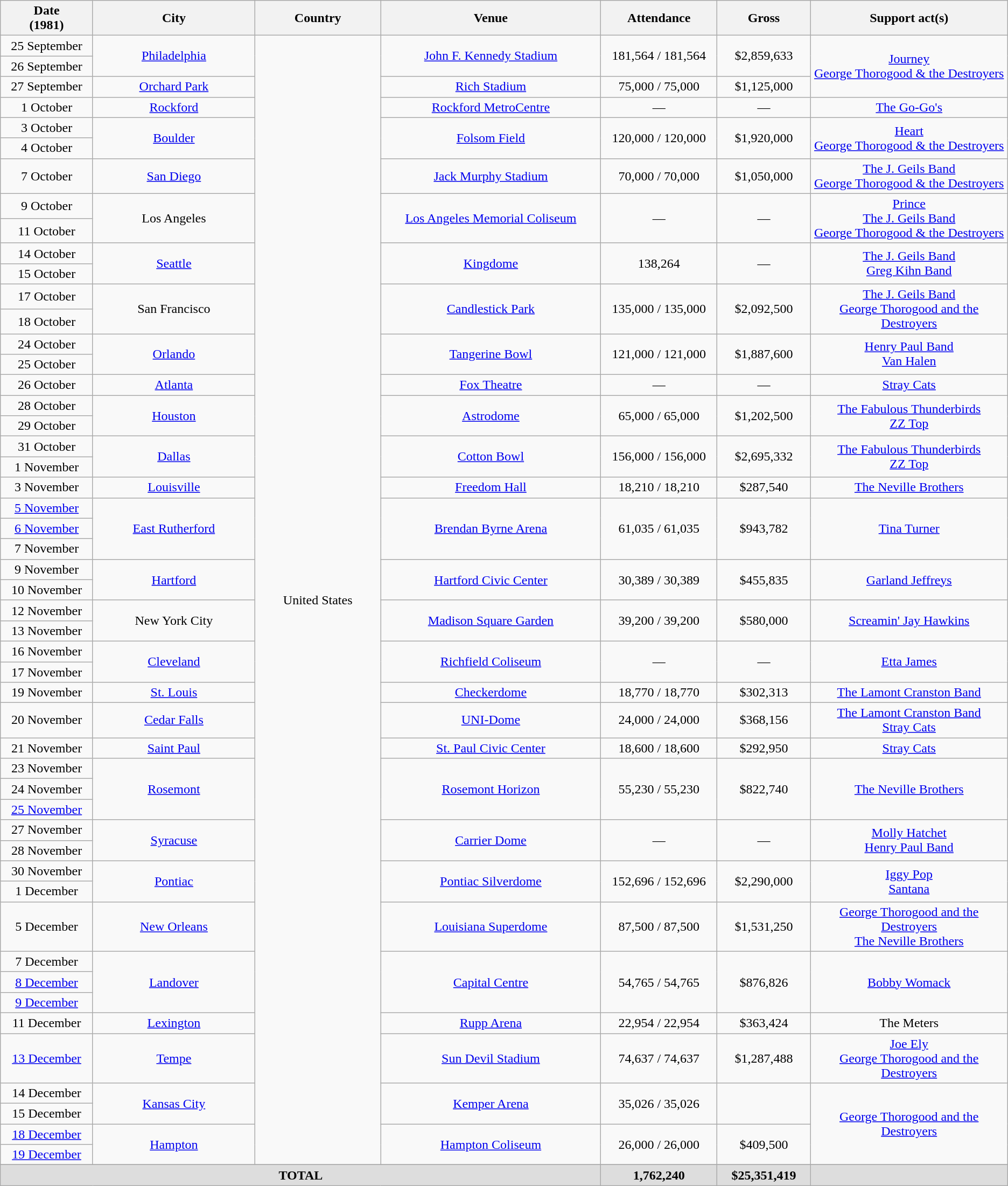<table class="wikitable plainrowheaders" style="text-align:center;">
<tr>
<th scope="col" style="width:7em;">Date<br>(1981)</th>
<th scope="col" style="width:13em;">City</th>
<th scope="col" style="width:10em;">Country</th>
<th scope="col" style="width:18em;">Venue</th>
<th scope="col" style="width:9em;">Attendance</th>
<th scope="col" style="width:7em;">Gross</th>
<th scope="col" style="width:16em;">Support act(s)</th>
</tr>
<tr>
<td>25 September</td>
<td rowspan="2"><a href='#'>Philadelphia</a></td>
<td rowspan="50">United States</td>
<td rowspan="2"><a href='#'>John F. Kennedy Stadium</a></td>
<td rowspan="2">181,564 / 181,564</td>
<td rowspan="2">$2,859,633</td>
<td rowspan="3"><a href='#'>Journey</a><br><a href='#'>George Thorogood & the Destroyers</a></td>
</tr>
<tr>
<td>26 September</td>
</tr>
<tr>
<td>27 September</td>
<td><a href='#'>Orchard Park</a></td>
<td><a href='#'>Rich Stadium</a></td>
<td>75,000 / 75,000</td>
<td>$1,125,000</td>
</tr>
<tr>
<td>1 October</td>
<td><a href='#'>Rockford</a></td>
<td><a href='#'>Rockford MetroCentre</a></td>
<td>—</td>
<td>—</td>
<td><a href='#'>The Go-Go's</a></td>
</tr>
<tr>
<td>3 October</td>
<td rowspan="2"><a href='#'>Boulder</a></td>
<td rowspan="2"><a href='#'>Folsom Field</a></td>
<td rowspan="2">120,000 / 120,000</td>
<td rowspan="2">$1,920,000</td>
<td rowspan="2"><a href='#'>Heart</a><br><a href='#'>George Thorogood & the Destroyers</a></td>
</tr>
<tr>
<td>4 October</td>
</tr>
<tr>
<td>7 October</td>
<td><a href='#'>San Diego</a></td>
<td><a href='#'>Jack Murphy Stadium</a></td>
<td>70,000 / 70,000</td>
<td>$1,050,000</td>
<td><a href='#'>The J. Geils Band</a><br><a href='#'>George Thorogood & the Destroyers</a></td>
</tr>
<tr>
<td>9 October</td>
<td rowspan="2">Los Angeles</td>
<td rowspan="2"><a href='#'>Los Angeles Memorial Coliseum</a></td>
<td rowspan="2">—</td>
<td rowspan="2">—</td>
<td rowspan="2"><a href='#'>Prince</a><br><a href='#'>The J. Geils Band</a><br><a href='#'>George Thorogood & the Destroyers</a></td>
</tr>
<tr>
<td>11 October</td>
</tr>
<tr>
<td>14 October</td>
<td rowspan="2"><a href='#'>Seattle</a></td>
<td rowspan="2"><a href='#'>Kingdome</a></td>
<td rowspan="2">138,264</td>
<td rowspan="2">—</td>
<td rowspan="2"><a href='#'>The J. Geils Band</a><br><a href='#'>Greg Kihn Band</a></td>
</tr>
<tr>
<td>15 October</td>
</tr>
<tr>
<td>17 October</td>
<td rowspan="2">San Francisco</td>
<td rowspan="2"><a href='#'>Candlestick Park</a></td>
<td rowspan="2">135,000 / 135,000</td>
<td rowspan="2">$2,092,500</td>
<td rowspan="2"><a href='#'>The J. Geils Band</a><br><a href='#'>George Thorogood and the Destroyers</a></td>
</tr>
<tr>
<td>18 October</td>
</tr>
<tr>
<td>24 October</td>
<td rowspan="2"><a href='#'>Orlando</a></td>
<td rowspan="2"><a href='#'>Tangerine Bowl</a></td>
<td rowspan="2">121,000 / 121,000</td>
<td rowspan="2">$1,887,600</td>
<td rowspan="2"><a href='#'>Henry Paul Band</a><br><a href='#'>Van Halen</a></td>
</tr>
<tr>
<td>25 October</td>
</tr>
<tr>
<td>26 October</td>
<td><a href='#'>Atlanta</a></td>
<td><a href='#'>Fox Theatre</a></td>
<td>—</td>
<td>—</td>
<td><a href='#'>Stray Cats</a></td>
</tr>
<tr>
<td>28 October</td>
<td rowspan="2"><a href='#'>Houston</a></td>
<td rowspan="2"><a href='#'>Astrodome</a></td>
<td rowspan="2">65,000 / 65,000</td>
<td rowspan="2">$1,202,500</td>
<td rowspan="2"><a href='#'>The Fabulous Thunderbirds</a><br><a href='#'>ZZ Top</a></td>
</tr>
<tr>
<td>29 October</td>
</tr>
<tr>
<td>31 October</td>
<td rowspan="2"><a href='#'>Dallas</a></td>
<td rowspan="2"><a href='#'>Cotton Bowl</a></td>
<td rowspan="2">156,000 / 156,000</td>
<td rowspan="2">$2,695,332</td>
<td rowspan="2"><a href='#'>The Fabulous Thunderbirds</a><br><a href='#'>ZZ Top</a></td>
</tr>
<tr>
<td>1 November</td>
</tr>
<tr>
<td>3 November</td>
<td><a href='#'>Louisville</a></td>
<td><a href='#'>Freedom Hall</a></td>
<td>18,210 / 18,210</td>
<td>$287,540</td>
<td><a href='#'>The Neville Brothers</a></td>
</tr>
<tr>
<td><a href='#'>5 November</a></td>
<td rowspan="3"><a href='#'>East Rutherford</a></td>
<td rowspan="3"><a href='#'>Brendan Byrne Arena</a></td>
<td rowspan="3">61,035 / 61,035</td>
<td rowspan="3">$943,782</td>
<td rowspan="3"><a href='#'>Tina Turner</a></td>
</tr>
<tr>
<td><a href='#'>6 November</a></td>
</tr>
<tr>
<td>7 November</td>
</tr>
<tr>
<td>9 November</td>
<td rowspan="2"><a href='#'>Hartford</a></td>
<td rowspan="2"><a href='#'>Hartford Civic Center</a></td>
<td rowspan="2">30,389 / 30,389</td>
<td rowspan="2">$455,835</td>
<td rowspan="2"><a href='#'>Garland Jeffreys</a></td>
</tr>
<tr>
<td>10 November</td>
</tr>
<tr>
<td>12 November</td>
<td rowspan="2">New York City</td>
<td rowspan="2"><a href='#'>Madison Square Garden</a></td>
<td rowspan="2">39,200 / 39,200</td>
<td rowspan="2">$580,000</td>
<td rowspan="2"><a href='#'>Screamin' Jay Hawkins</a></td>
</tr>
<tr>
<td>13 November</td>
</tr>
<tr>
<td>16 November</td>
<td rowspan="2"><a href='#'>Cleveland</a></td>
<td rowspan="2"><a href='#'>Richfield Coliseum</a></td>
<td rowspan="2">—</td>
<td rowspan="2">—</td>
<td rowspan="2"><a href='#'>Etta James</a></td>
</tr>
<tr>
<td>17 November</td>
</tr>
<tr>
<td>19 November</td>
<td><a href='#'>St. Louis</a></td>
<td><a href='#'>Checkerdome</a></td>
<td>18,770 / 18,770</td>
<td>$302,313</td>
<td><a href='#'>The Lamont Cranston Band</a></td>
</tr>
<tr>
<td>20 November</td>
<td><a href='#'>Cedar Falls</a></td>
<td><a href='#'>UNI-Dome</a></td>
<td>24,000 / 24,000</td>
<td>$368,156</td>
<td><a href='#'>The Lamont Cranston Band</a><br><a href='#'>Stray Cats</a></td>
</tr>
<tr>
<td>21 November</td>
<td><a href='#'>Saint Paul</a></td>
<td><a href='#'>St. Paul Civic Center</a></td>
<td>18,600 / 18,600</td>
<td>$292,950</td>
<td><a href='#'>Stray Cats</a></td>
</tr>
<tr>
<td>23 November</td>
<td rowspan="3"><a href='#'>Rosemont</a></td>
<td rowspan="3"><a href='#'>Rosemont Horizon</a></td>
<td rowspan="3">55,230 / 55,230</td>
<td rowspan="3">$822,740</td>
<td rowspan="3"><a href='#'>The Neville Brothers</a></td>
</tr>
<tr>
<td>24 November</td>
</tr>
<tr>
<td><a href='#'>25 November</a></td>
</tr>
<tr>
<td>27 November</td>
<td rowspan="2"><a href='#'>Syracuse</a></td>
<td rowspan="2"><a href='#'>Carrier Dome</a></td>
<td rowspan="2">—</td>
<td rowspan="2">—</td>
<td rowspan="2"><a href='#'>Molly Hatchet</a><br><a href='#'>Henry Paul Band</a></td>
</tr>
<tr>
<td>28 November</td>
</tr>
<tr>
<td>30 November</td>
<td rowspan="2"><a href='#'>Pontiac</a></td>
<td rowspan="2"><a href='#'>Pontiac Silverdome</a></td>
<td rowspan="2">152,696 / 152,696</td>
<td rowspan="2">$2,290,000</td>
<td rowspan="2"><a href='#'>Iggy Pop</a><br><a href='#'>Santana</a></td>
</tr>
<tr>
<td>1 December</td>
</tr>
<tr>
<td>5 December</td>
<td><a href='#'>New Orleans</a></td>
<td><a href='#'>Louisiana Superdome</a></td>
<td>87,500 / 87,500</td>
<td>$1,531,250</td>
<td><a href='#'>George Thorogood and the Destroyers</a><br><a href='#'>The Neville Brothers</a></td>
</tr>
<tr>
<td>7 December</td>
<td rowspan="3"><a href='#'>Landover</a></td>
<td rowspan="3"><a href='#'>Capital Centre</a></td>
<td rowspan="3">54,765 / 54,765</td>
<td rowspan="3">$876,826</td>
<td rowspan="3"><a href='#'>Bobby Womack</a></td>
</tr>
<tr>
<td><a href='#'>8 December</a></td>
</tr>
<tr>
<td><a href='#'>9 December</a></td>
</tr>
<tr>
<td>11 December</td>
<td><a href='#'>Lexington</a></td>
<td><a href='#'>Rupp Arena</a></td>
<td>22,954 / 22,954</td>
<td>$363,424</td>
<td>The Meters</td>
</tr>
<tr>
<td><a href='#'>13 December</a></td>
<td><a href='#'>Tempe</a></td>
<td><a href='#'>Sun Devil Stadium</a></td>
<td>74,637 / 74,637</td>
<td>$1,287,488</td>
<td><a href='#'>Joe Ely</a><br><a href='#'>George Thorogood and the Destroyers</a></td>
</tr>
<tr>
<td>14 December</td>
<td rowspan="2"><a href='#'>Kansas City</a></td>
<td rowspan="2"><a href='#'>Kemper Arena</a></td>
<td rowspan="2">35,026 / 35,026</td>
<td rowspan="2"></td>
<td rowspan="4"><a href='#'>George Thorogood and the Destroyers</a></td>
</tr>
<tr>
<td>15 December</td>
</tr>
<tr>
<td><a href='#'>18 December</a></td>
<td rowspan="2"><a href='#'>Hampton</a></td>
<td rowspan="2"><a href='#'>Hampton Coliseum</a></td>
<td rowspan="2">26,000 / 26,000</td>
<td rowspan="2">$409,500</td>
</tr>
<tr>
<td><a href='#'>19 December</a></td>
</tr>
<tr>
</tr>
<tr style="background:#ddd;">
<td colspan="4"><strong>TOTAL</strong></td>
<td><strong>1,762,240</strong></td>
<td><strong>$25,351,419</strong></td>
<td></td>
</tr>
</table>
